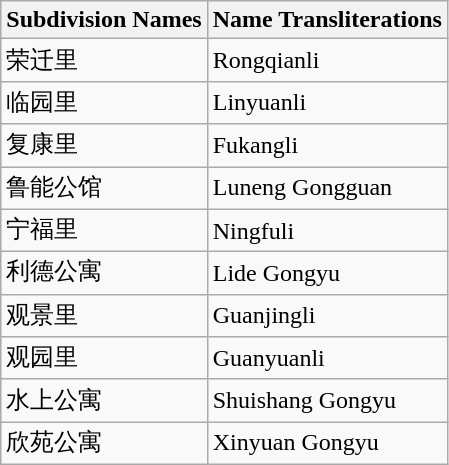<table class="wikitable sortable">
<tr>
<th>Subdivision Names</th>
<th>Name Transliterations</th>
</tr>
<tr>
<td>荣迁里</td>
<td>Rongqianli</td>
</tr>
<tr>
<td>临园里</td>
<td>Linyuanli</td>
</tr>
<tr>
<td>复康里</td>
<td>Fukangli</td>
</tr>
<tr>
<td>鲁能公馆</td>
<td>Luneng Gongguan</td>
</tr>
<tr>
<td>宁福里</td>
<td>Ningfuli</td>
</tr>
<tr>
<td>利德公寓</td>
<td>Lide Gongyu</td>
</tr>
<tr>
<td>观景里</td>
<td>Guanjingli</td>
</tr>
<tr>
<td>观园里</td>
<td>Guanyuanli</td>
</tr>
<tr>
<td>水上公寓</td>
<td>Shuishang Gongyu</td>
</tr>
<tr>
<td>欣苑公寓</td>
<td>Xinyuan Gongyu</td>
</tr>
</table>
